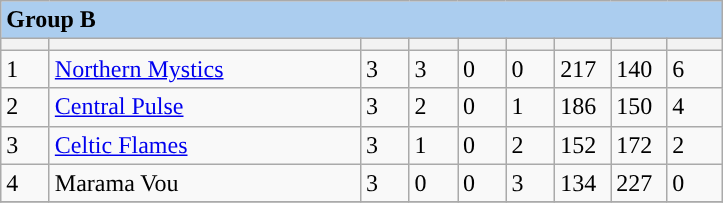<table class="wikitable collapsible">
<tr>
<td colspan=11 style="background-color:#ABCDEF"><strong>Group B</strong></td>
</tr>
<tr>
<th width="25"></th>
<th width="200"></th>
<th width="25"></th>
<th width="25"></th>
<th width="25"></th>
<th width="25"></th>
<th width="30"></th>
<th width="30"></th>
<th width="30"></th>
</tr>
<tr style="background:#">
<td>1</td>
<td style="text-align:left"> <a href='#'>Northern Mystics</a></td>
<td>3</td>
<td>3</td>
<td>0</td>
<td>0</td>
<td>217</td>
<td>140</td>
<td>6</td>
</tr>
<tr style="background:#">
<td>2</td>
<td style="text-align:left"> <a href='#'>Central Pulse</a></td>
<td>3</td>
<td>2</td>
<td>0</td>
<td>1</td>
<td>186</td>
<td>150</td>
<td>4</td>
</tr>
<tr style="background:#">
<td>3</td>
<td style="text-align:left"> <a href='#'>Celtic Flames</a></td>
<td>3</td>
<td>1</td>
<td>0</td>
<td>2</td>
<td>152</td>
<td>172</td>
<td>2</td>
</tr>
<tr style="background:#">
<td>4</td>
<td style="text-align:left"> Marama Vou</td>
<td>3</td>
<td>0</td>
<td>0</td>
<td>3</td>
<td>134</td>
<td>227</td>
<td>0</td>
</tr>
<tr>
</tr>
</table>
